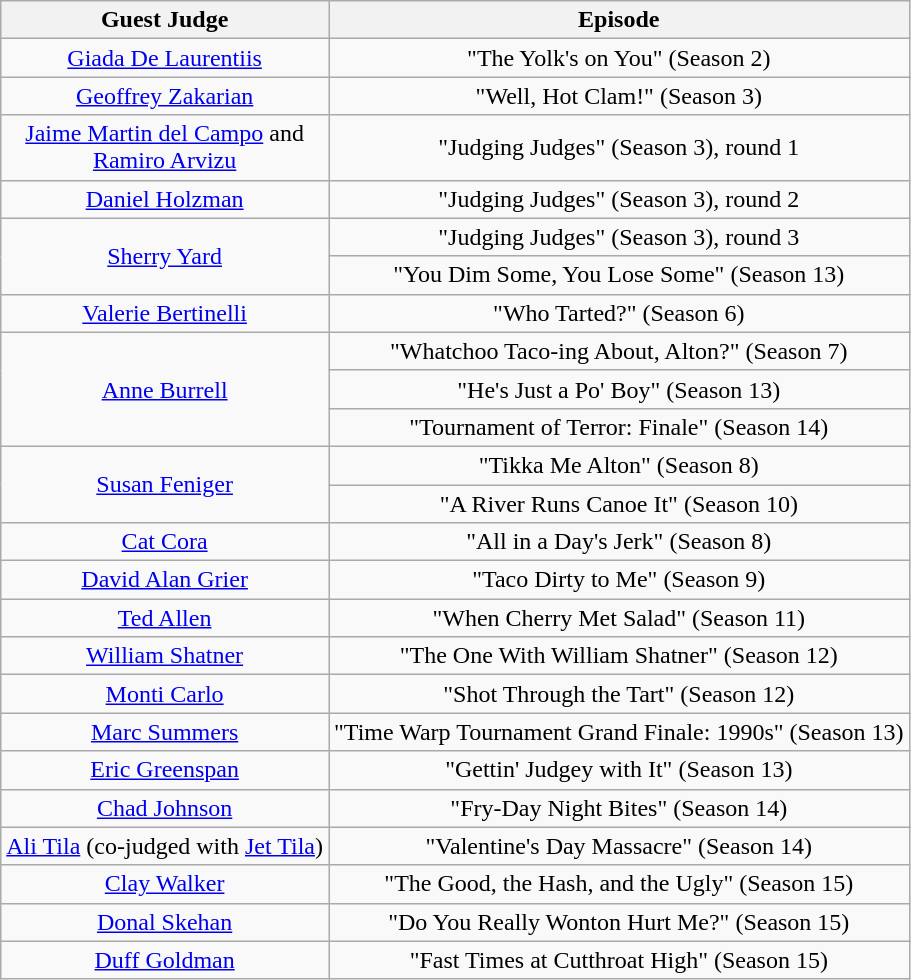<table class="wikitable" style="text-align:center">
<tr>
<th>Guest Judge</th>
<th>Episode</th>
</tr>
<tr>
<td><a href='#'>Giada De Laurentiis</a></td>
<td>"The Yolk's on You" (Season 2)</td>
</tr>
<tr>
<td><a href='#'>Geoffrey Zakarian</a></td>
<td>"Well, Hot Clam!" (Season 3)</td>
</tr>
<tr>
<td><a href='#'>Jaime Martin del Campo</a> and<br><a href='#'>Ramiro Arvizu</a></td>
<td>"Judging Judges" (Season 3), round 1</td>
</tr>
<tr>
<td><a href='#'>Daniel Holzman</a></td>
<td>"Judging Judges" (Season 3), round 2</td>
</tr>
<tr>
<td rowspan="2"><a href='#'>Sherry Yard</a></td>
<td>"Judging Judges" (Season 3), round 3</td>
</tr>
<tr>
<td>"You Dim Some, You Lose Some" (Season 13)</td>
</tr>
<tr>
<td><a href='#'>Valerie Bertinelli</a></td>
<td>"Who Tarted?" (Season 6)</td>
</tr>
<tr 3>
<td rowspan="3"><a href='#'>Anne Burrell</a></td>
<td>"Whatchoo Taco-ing About, Alton?" (Season 7)</td>
</tr>
<tr>
<td>"He's Just a Po' Boy" (Season 13)</td>
</tr>
<tr>
<td>"Tournament of Terror: Finale" (Season 14)</td>
</tr>
<tr>
<td rowspan="2"><a href='#'>Susan Feniger</a></td>
<td>"Tikka Me Alton" (Season 8)</td>
</tr>
<tr>
<td>"A River Runs Canoe It" (Season 10)</td>
</tr>
<tr>
<td><a href='#'>Cat Cora</a></td>
<td>"All in a Day's Jerk" (Season 8)</td>
</tr>
<tr>
<td><a href='#'>David Alan Grier</a></td>
<td>"Taco Dirty to Me" (Season 9)</td>
</tr>
<tr>
<td><a href='#'>Ted Allen</a></td>
<td>"When Cherry Met Salad" (Season 11)</td>
</tr>
<tr>
<td><a href='#'>William Shatner</a></td>
<td>"The One With William Shatner"  (Season 12)</td>
</tr>
<tr>
<td><a href='#'>Monti Carlo</a></td>
<td>"Shot Through the Tart" (Season 12)</td>
</tr>
<tr>
<td><a href='#'>Marc Summers</a></td>
<td>"Time Warp Tournament Grand Finale: 1990s" (Season 13)</td>
</tr>
<tr>
<td><a href='#'>Eric Greenspan</a></td>
<td>"Gettin' Judgey with It" (Season 13)</td>
</tr>
<tr>
<td><a href='#'>Chad Johnson</a></td>
<td>"Fry-Day Night Bites" (Season 14)</td>
</tr>
<tr>
<td><a href='#'>Ali Tila</a> (co-judged with <a href='#'>Jet Tila</a>)</td>
<td>"Valentine's Day Massacre" (Season 14)</td>
</tr>
<tr>
<td><a href='#'>Clay Walker</a></td>
<td>"The Good, the Hash, and the Ugly" (Season 15)</td>
</tr>
<tr>
<td><a href='#'>Donal Skehan</a></td>
<td>"Do You Really Wonton Hurt Me?" (Season 15)</td>
</tr>
<tr>
<td><a href='#'>Duff Goldman</a></td>
<td>"Fast Times at Cutthroat High" (Season 15)</td>
</tr>
</table>
